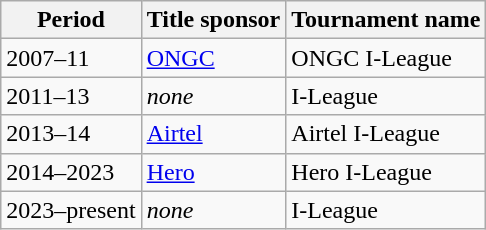<table class="wikitable" style="text-align:left;">
<tr>
<th>Period</th>
<th>Title sponsor</th>
<th>Tournament name</th>
</tr>
<tr>
<td>2007–11</td>
<td> <a href='#'>ONGC</a></td>
<td>ONGC I-League</td>
</tr>
<tr>
<td>2011–13</td>
<td><em>none</em></td>
<td>I-League</td>
</tr>
<tr>
<td>2013–14</td>
<td> <a href='#'>Airtel</a></td>
<td>Airtel I-League</td>
</tr>
<tr>
<td>2014–2023</td>
<td> <a href='#'>Hero</a></td>
<td>Hero I-League</td>
</tr>
<tr>
<td>2023–present</td>
<td><em>none</em></td>
<td>I-League</td>
</tr>
</table>
